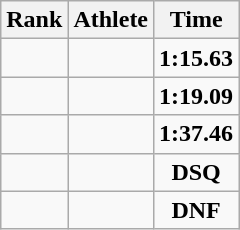<table class=wikitable style="text-align:center;">
<tr>
<th>Rank</th>
<th>Athlete</th>
<th>Time</th>
</tr>
<tr>
<td></td>
<td align=left></td>
<td><strong>1:15.63</strong></td>
</tr>
<tr>
<td></td>
<td align=left></td>
<td><strong>1:19.09</strong></td>
</tr>
<tr>
<td></td>
<td align=left></td>
<td><strong>1:37.46</strong></td>
</tr>
<tr>
<td></td>
<td align=left></td>
<td><strong>DSQ</strong></td>
</tr>
<tr>
<td></td>
<td align=left></td>
<td><strong>DNF</strong></td>
</tr>
</table>
